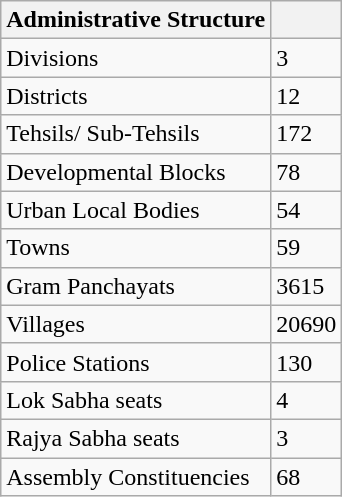<table class="wikitable">
<tr>
<th>Administrative Structure</th>
<th></th>
</tr>
<tr>
<td>Divisions</td>
<td>3</td>
</tr>
<tr>
<td>Districts</td>
<td>12</td>
</tr>
<tr>
<td>Tehsils/ Sub-Tehsils</td>
<td>172</td>
</tr>
<tr>
<td>Developmental Blocks</td>
<td>78</td>
</tr>
<tr>
<td>Urban Local Bodies</td>
<td>54</td>
</tr>
<tr>
<td>Towns</td>
<td>59</td>
</tr>
<tr>
<td>Gram Panchayats</td>
<td>3615</td>
</tr>
<tr>
<td>Villages</td>
<td>20690</td>
</tr>
<tr>
<td>Police Stations</td>
<td>130</td>
</tr>
<tr>
<td>Lok Sabha seats</td>
<td>4</td>
</tr>
<tr>
<td>Rajya Sabha seats</td>
<td>3</td>
</tr>
<tr>
<td>Assembly Constituencies</td>
<td>68</td>
</tr>
</table>
